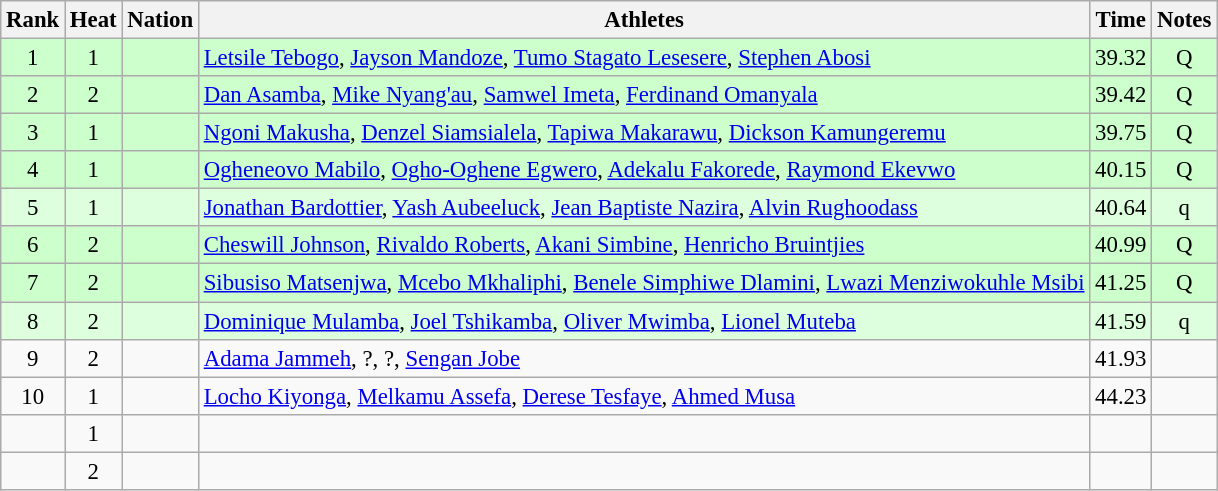<table class="wikitable sortable" style="text-align:center;font-size:95%">
<tr>
<th>Rank</th>
<th>Heat</th>
<th>Nation</th>
<th>Athletes</th>
<th>Time</th>
<th>Notes</th>
</tr>
<tr bgcolor=ccffcc>
<td>1</td>
<td>1</td>
<td align=left></td>
<td align=left><a href='#'>Letsile Tebogo</a>, <a href='#'>Jayson Mandoze</a>, <a href='#'>Tumo Stagato Lesesere</a>, <a href='#'>Stephen Abosi</a></td>
<td>39.32</td>
<td>Q</td>
</tr>
<tr bgcolor=ccffcc>
<td>2</td>
<td>2</td>
<td align=left></td>
<td align=left><a href='#'>Dan Asamba</a>, <a href='#'>Mike Nyang'au</a>, <a href='#'>Samwel Imeta</a>, <a href='#'>Ferdinand Omanyala</a></td>
<td>39.42</td>
<td>Q</td>
</tr>
<tr bgcolor=ccffcc>
<td>3</td>
<td>1</td>
<td align=left></td>
<td align=left><a href='#'>Ngoni Makusha</a>, <a href='#'>Denzel Siamsialela</a>, <a href='#'>Tapiwa Makarawu</a>, <a href='#'>Dickson Kamungeremu</a></td>
<td>39.75</td>
<td>Q</td>
</tr>
<tr bgcolor=ccffcc>
<td>4</td>
<td>1</td>
<td align=left></td>
<td align=left><a href='#'>Ogheneovo Mabilo</a>, <a href='#'>Ogho-Oghene Egwero</a>, <a href='#'>Adekalu Fakorede</a>, <a href='#'>Raymond Ekevwo</a></td>
<td>40.15</td>
<td>Q</td>
</tr>
<tr bgcolor=ddffdd>
<td>5</td>
<td>1</td>
<td align=left></td>
<td align=left><a href='#'>Jonathan Bardottier</a>, <a href='#'>Yash Aubeeluck</a>, <a href='#'>Jean Baptiste Nazira</a>, <a href='#'>Alvin Rughoodass</a></td>
<td>40.64</td>
<td>q</td>
</tr>
<tr bgcolor=ccffcc>
<td>6</td>
<td>2</td>
<td align=left></td>
<td align=left><a href='#'>Cheswill Johnson</a>, <a href='#'>Rivaldo Roberts</a>, <a href='#'>Akani Simbine</a>, <a href='#'>Henricho Bruintjies</a></td>
<td>40.99</td>
<td>Q</td>
</tr>
<tr bgcolor=ccffcc>
<td>7</td>
<td>2</td>
<td align=left></td>
<td align=left><a href='#'>Sibusiso Matsenjwa</a>, <a href='#'>Mcebo Mkhaliphi</a>, <a href='#'>Benele Simphiwe Dlamini</a>, <a href='#'>Lwazi Menziwokuhle Msibi</a></td>
<td>41.25</td>
<td>Q</td>
</tr>
<tr bgcolor=ddffdd>
<td>8</td>
<td>2</td>
<td align=left></td>
<td align=left><a href='#'>Dominique Mulamba</a>, <a href='#'>Joel Tshikamba</a>, <a href='#'>Oliver Mwimba</a>, <a href='#'>Lionel Muteba</a></td>
<td>41.59</td>
<td>q</td>
</tr>
<tr>
<td>9</td>
<td>2</td>
<td align=left></td>
<td align=left><a href='#'>Adama Jammeh</a>, ?, ?, <a href='#'>Sengan Jobe</a></td>
<td>41.93</td>
<td></td>
</tr>
<tr>
<td>10</td>
<td>1</td>
<td align=left></td>
<td align=left><a href='#'>Locho Kiyonga</a>, <a href='#'>Melkamu Assefa</a>, <a href='#'>Derese Tesfaye</a>, <a href='#'>Ahmed Musa</a></td>
<td>44.23</td>
<td></td>
</tr>
<tr>
<td></td>
<td>1</td>
<td align=left></td>
<td align=left></td>
<td></td>
<td></td>
</tr>
<tr>
<td></td>
<td>2</td>
<td align=left></td>
<td align=left></td>
<td></td>
<td></td>
</tr>
</table>
